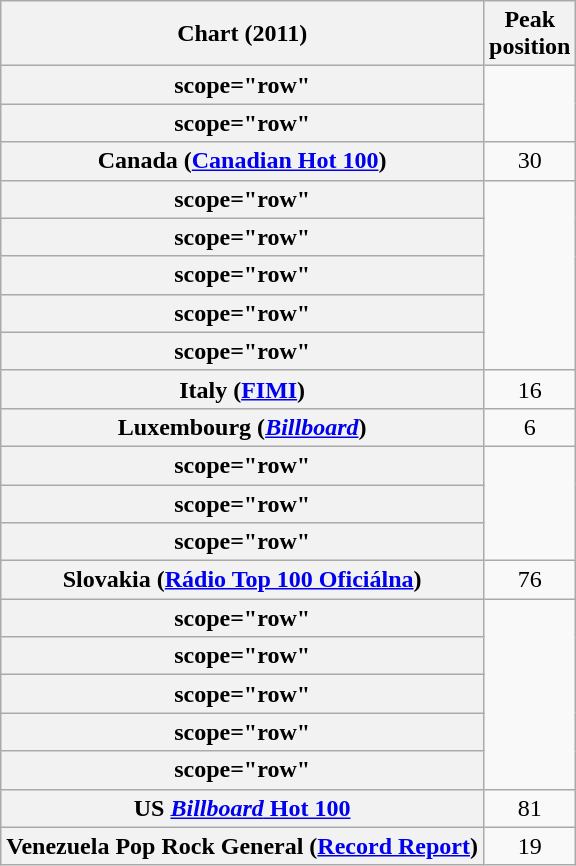<table class="wikitable sortable plainrowheaders">
<tr>
<th scope="col">Chart (2011)</th>
<th scope="col">Peak<br>position</th>
</tr>
<tr>
<th>scope="row"</th>
</tr>
<tr>
<th>scope="row"</th>
</tr>
<tr>
<th scope="row">Canada (<a href='#'>Canadian Hot 100</a>)</th>
<td style="text-align:center;">30</td>
</tr>
<tr>
<th>scope="row"</th>
</tr>
<tr>
<th>scope="row"</th>
</tr>
<tr>
<th>scope="row"</th>
</tr>
<tr>
<th>scope="row"</th>
</tr>
<tr>
<th>scope="row"</th>
</tr>
<tr>
<th scope="row">Italy (<a href='#'>FIMI</a>)</th>
<td align=center>16</td>
</tr>
<tr>
<th scope="row">Luxembourg (<em><a href='#'>Billboard</a></em>)</th>
<td style="text-align:center;">6</td>
</tr>
<tr>
<th>scope="row"</th>
</tr>
<tr>
<th>scope="row"</th>
</tr>
<tr>
<th>scope="row"</th>
</tr>
<tr>
<th scope="row">Slovakia (<a href='#'>Rádio Top 100 Oficiálna</a>)</th>
<td style="text-align:center;">76</td>
</tr>
<tr>
<th>scope="row"</th>
</tr>
<tr>
<th>scope="row"</th>
</tr>
<tr>
<th>scope="row"</th>
</tr>
<tr>
<th>scope="row"</th>
</tr>
<tr>
<th>scope="row"</th>
</tr>
<tr>
<th scope="row">US <a href='#'><em>Billboard</em> Hot 100</a></th>
<td style="text-align:center;">81</td>
</tr>
<tr>
<th scope="row">Venezuela Pop Rock General (<a href='#'>Record Report</a>)</th>
<td style="text-align:center;">19</td>
</tr>
</table>
